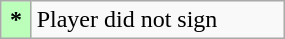<table class="wikitable" style="width:15%;">
<tr>
<th scope="row" style="background:#bfb;">*</th>
<td>Player did not sign</td>
</tr>
</table>
